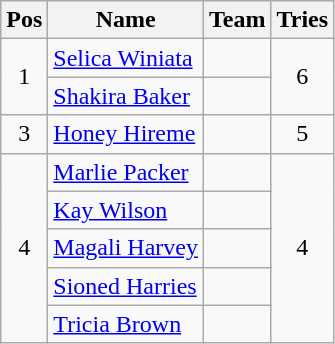<table class="wikitable" style="text-align:center">
<tr>
<th>Pos</th>
<th>Name</th>
<th>Team</th>
<th>Tries</th>
</tr>
<tr>
<td rowspan=2>1</td>
<td align="left"><a href='#'>Selica Winiata</a></td>
<td align="left"></td>
<td rowspan=2>6</td>
</tr>
<tr>
<td align="left"><a href='#'>Shakira Baker</a></td>
<td align="left"></td>
</tr>
<tr>
<td rowspan=1>3</td>
<td align="left"><a href='#'>Honey Hireme</a></td>
<td align="left"></td>
<td rowspan=1>5</td>
</tr>
<tr>
<td rowspan=5>4</td>
<td align="left"><a href='#'>Marlie Packer</a></td>
<td align="left"></td>
<td rowspan=5>4</td>
</tr>
<tr>
<td align="left"><a href='#'>Kay Wilson</a></td>
<td align="left"></td>
</tr>
<tr>
<td align="left"><a href='#'>Magali Harvey</a></td>
<td align="left"></td>
</tr>
<tr>
<td align="left"><a href='#'>Sioned Harries</a></td>
<td align="left"></td>
</tr>
<tr>
<td align="left"><a href='#'>Tricia Brown</a></td>
<td align="left"></td>
</tr>
</table>
